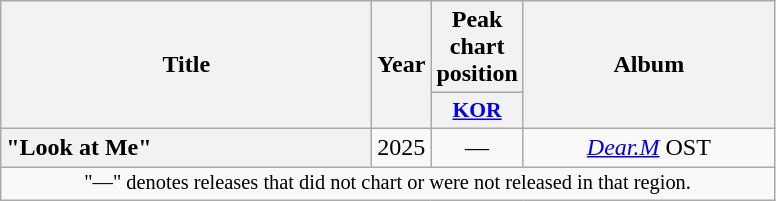<table class="wikitable plainrowheaders" style="text-align:center">
<tr>
<th scope="col" rowspan="2" style="width:15em">Title</th>
<th scope="col" rowspan="2">Year</th>
<th scope="col" colspan="1">Peak chart position</th>
<th scope="col" rowspan="2" style="width:10em">Album</th>
</tr>
<tr>
<th scope="col" style="width:3em;font-size:90%"><a href='#'>KOR</a><br></th>
</tr>
<tr>
<th scope="row" style="text-align: left">"Look at Me"</th>
<td>2025</td>
<td>—</td>
<td><em><a href='#'>Dear.M</a></em> OST</td>
</tr>
<tr>
<td colspan="4" style="font-size:85%">"—" denotes releases that did not chart or were not released in that region.</td>
</tr>
</table>
